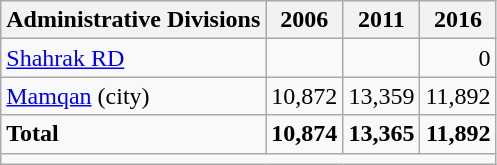<table class="wikitable">
<tr>
<th>Administrative Divisions</th>
<th>2006</th>
<th>2011</th>
<th>2016</th>
</tr>
<tr>
<td><a href='#'>Shahrak RD</a></td>
<td style="text-align: right;"></td>
<td style="text-align: right;"></td>
<td style="text-align: right;">0</td>
</tr>
<tr>
<td><a href='#'>Mamqan</a> (city)</td>
<td style="text-align: right;">10,872</td>
<td style="text-align: right;">13,359</td>
<td style="text-align: right;">11,892</td>
</tr>
<tr>
<td><strong>Total</strong></td>
<td style="text-align: right;"><strong>10,874</strong></td>
<td style="text-align: right;"><strong>13,365</strong></td>
<td style="text-align: right;"><strong>11,892</strong></td>
</tr>
<tr>
<td colspan=4></td>
</tr>
</table>
